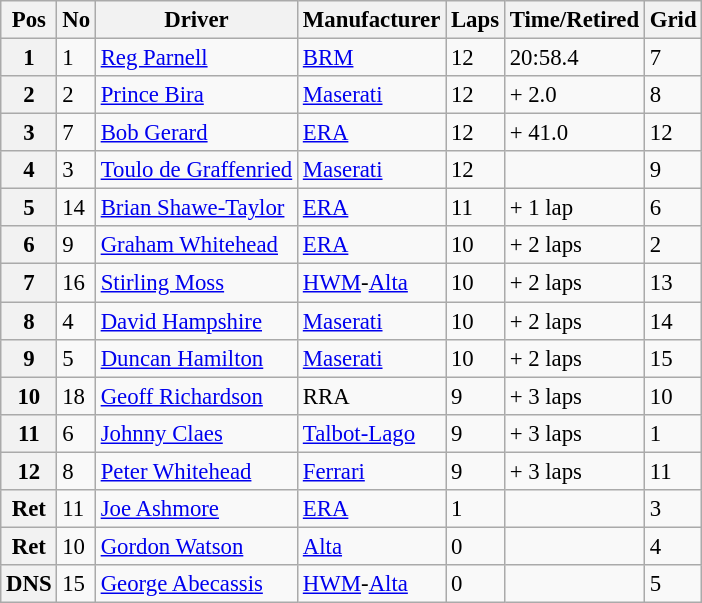<table class="wikitable" style="font-size: 95%;">
<tr>
<th>Pos</th>
<th>No</th>
<th>Driver</th>
<th>Manufacturer</th>
<th>Laps</th>
<th>Time/Retired</th>
<th>Grid</th>
</tr>
<tr>
<th>1</th>
<td>1</td>
<td> <a href='#'>Reg Parnell</a></td>
<td><a href='#'>BRM</a></td>
<td>12</td>
<td>20:58.4</td>
<td>7</td>
</tr>
<tr>
<th>2</th>
<td>2</td>
<td> <a href='#'>Prince Bira</a></td>
<td><a href='#'>Maserati</a></td>
<td>12</td>
<td>+ 2.0</td>
<td>8</td>
</tr>
<tr>
<th>3</th>
<td>7</td>
<td> <a href='#'>Bob Gerard</a></td>
<td><a href='#'>ERA</a></td>
<td>12</td>
<td>+ 41.0</td>
<td>12</td>
</tr>
<tr>
<th>4</th>
<td>3</td>
<td> <a href='#'>Toulo de Graffenried</a></td>
<td><a href='#'>Maserati</a></td>
<td>12</td>
<td></td>
<td>9</td>
</tr>
<tr>
<th>5</th>
<td>14</td>
<td> <a href='#'>Brian Shawe-Taylor</a></td>
<td><a href='#'>ERA</a></td>
<td>11</td>
<td>+ 1 lap</td>
<td>6</td>
</tr>
<tr>
<th>6</th>
<td>9</td>
<td> <a href='#'>Graham Whitehead</a></td>
<td><a href='#'>ERA</a></td>
<td>10</td>
<td>+ 2 laps</td>
<td>2</td>
</tr>
<tr>
<th>7</th>
<td>16</td>
<td> <a href='#'>Stirling Moss</a></td>
<td><a href='#'>HWM</a>-<a href='#'>Alta</a></td>
<td>10</td>
<td>+ 2 laps</td>
<td>13</td>
</tr>
<tr>
<th>8</th>
<td>4</td>
<td> <a href='#'>David Hampshire</a></td>
<td><a href='#'>Maserati</a></td>
<td>10</td>
<td>+ 2 laps</td>
<td>14</td>
</tr>
<tr>
<th>9</th>
<td>5</td>
<td> <a href='#'>Duncan Hamilton</a></td>
<td><a href='#'>Maserati</a></td>
<td>10</td>
<td>+ 2 laps</td>
<td>15</td>
</tr>
<tr>
<th>10</th>
<td>18</td>
<td> <a href='#'>Geoff Richardson</a></td>
<td>RRA</td>
<td>9</td>
<td>+ 3 laps</td>
<td>10</td>
</tr>
<tr>
<th>11</th>
<td>6</td>
<td> <a href='#'>Johnny Claes</a></td>
<td><a href='#'>Talbot-Lago</a></td>
<td>9</td>
<td>+ 3 laps</td>
<td>1</td>
</tr>
<tr>
<th>12</th>
<td>8</td>
<td> <a href='#'>Peter Whitehead</a></td>
<td><a href='#'>Ferrari</a></td>
<td>9</td>
<td>+ 3 laps</td>
<td>11</td>
</tr>
<tr>
<th>Ret</th>
<td>11</td>
<td> <a href='#'>Joe Ashmore</a></td>
<td><a href='#'>ERA</a></td>
<td>1</td>
<td></td>
<td>3</td>
</tr>
<tr>
<th>Ret</th>
<td>10</td>
<td> <a href='#'>Gordon Watson</a></td>
<td><a href='#'>Alta</a></td>
<td>0</td>
<td></td>
<td>4</td>
</tr>
<tr>
<th>DNS</th>
<td>15</td>
<td> <a href='#'>George Abecassis</a></td>
<td><a href='#'>HWM</a>-<a href='#'>Alta</a></td>
<td>0</td>
<td></td>
<td>5</td>
</tr>
</table>
